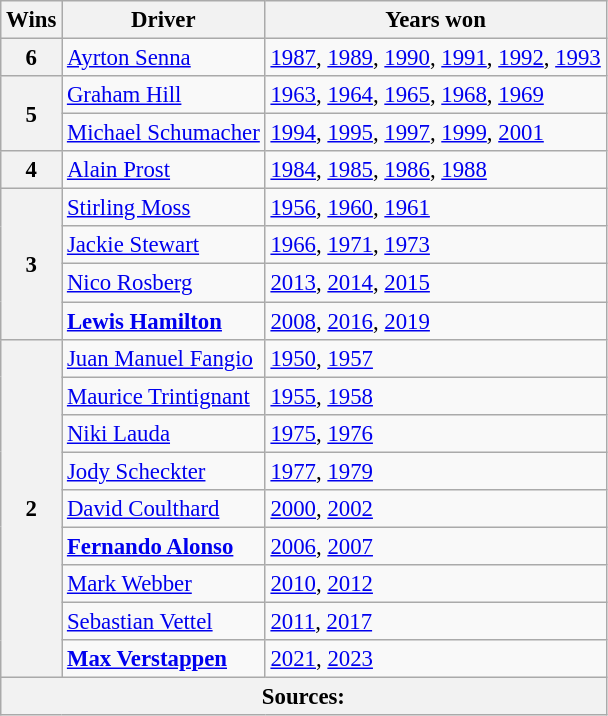<table class="wikitable" style="font-size: 95%;">
<tr>
<th>Wins</th>
<th>Driver</th>
<th>Years won</th>
</tr>
<tr>
<th>6</th>
<td> <a href='#'>Ayrton Senna</a></td>
<td><a href='#'>1987</a>, <a href='#'>1989</a>, <a href='#'>1990</a>, <a href='#'>1991</a>, <a href='#'>1992</a>, <a href='#'>1993</a></td>
</tr>
<tr>
<th rowspan=2>5</th>
<td> <a href='#'>Graham Hill</a></td>
<td><a href='#'>1963</a>, <a href='#'>1964</a>, <a href='#'>1965</a>, <a href='#'>1968</a>, <a href='#'>1969</a></td>
</tr>
<tr>
<td> <a href='#'>Michael Schumacher</a></td>
<td><a href='#'>1994</a>, <a href='#'>1995</a>, <a href='#'>1997</a>, <a href='#'>1999</a>, <a href='#'>2001</a></td>
</tr>
<tr>
<th>4</th>
<td><strong></strong> <a href='#'>Alain Prost</a></td>
<td><a href='#'>1984</a>, <a href='#'>1985</a>, <a href='#'>1986</a>, <a href='#'>1988</a></td>
</tr>
<tr>
<th rowspan=4>3</th>
<td> <a href='#'>Stirling Moss</a></td>
<td><a href='#'>1956</a>, <a href='#'>1960</a>, <a href='#'>1961</a></td>
</tr>
<tr>
<td> <a href='#'>Jackie Stewart</a></td>
<td><a href='#'>1966</a>, <a href='#'>1971</a>, <a href='#'>1973</a></td>
</tr>
<tr>
<td> <a href='#'>Nico Rosberg</a></td>
<td><a href='#'>2013</a>, <a href='#'>2014</a>, <a href='#'>2015</a></td>
</tr>
<tr>
<td> <strong><a href='#'>Lewis Hamilton</a></strong></td>
<td><a href='#'>2008</a>, <a href='#'>2016</a>, <a href='#'>2019</a></td>
</tr>
<tr>
<th rowspan=9>2</th>
<td> <a href='#'>Juan Manuel Fangio</a></td>
<td><a href='#'>1950</a>, <a href='#'>1957</a></td>
</tr>
<tr>
<td> <a href='#'>Maurice Trintignant</a></td>
<td><a href='#'>1955</a>, <a href='#'>1958</a></td>
</tr>
<tr>
<td> <a href='#'>Niki Lauda</a></td>
<td><a href='#'>1975</a>, <a href='#'>1976</a></td>
</tr>
<tr>
<td> <a href='#'>Jody Scheckter</a></td>
<td><a href='#'>1977</a>, <a href='#'>1979</a></td>
</tr>
<tr>
<td> <a href='#'>David Coulthard</a></td>
<td><a href='#'>2000</a>, <a href='#'>2002</a></td>
</tr>
<tr>
<td> <strong><a href='#'>Fernando Alonso</a></strong></td>
<td><a href='#'>2006</a>, <a href='#'>2007</a></td>
</tr>
<tr>
<td> <a href='#'>Mark Webber</a></td>
<td><a href='#'>2010</a>, <a href='#'>2012</a></td>
</tr>
<tr>
<td> <a href='#'>Sebastian Vettel</a></td>
<td><a href='#'>2011</a>, <a href='#'>2017</a></td>
</tr>
<tr>
<td> <strong><a href='#'>Max Verstappen</a></strong></td>
<td><a href='#'>2021</a>, <a href='#'>2023</a></td>
</tr>
<tr>
<th colspan=3>Sources:</th>
</tr>
</table>
